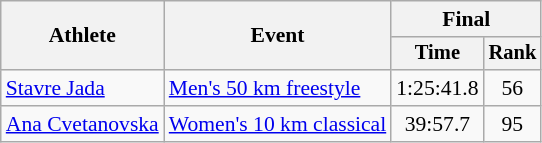<table class="wikitable" style="font-size:90%">
<tr>
<th rowspan=2>Athlete</th>
<th rowspan=2>Event</th>
<th colspan=2>Final</th>
</tr>
<tr style="font-size: 95%">
<th>Time</th>
<th>Rank</th>
</tr>
<tr align=center>
<td align=left><a href='#'>Stavre Jada</a></td>
<td align=left><a href='#'>Men's 50 km freestyle</a></td>
<td>1:25:41.8</td>
<td>56</td>
</tr>
<tr align=center>
<td align=left><a href='#'>Ana Cvetanovska</a></td>
<td align=left><a href='#'>Women's 10 km classical</a></td>
<td>39:57.7</td>
<td>95</td>
</tr>
</table>
